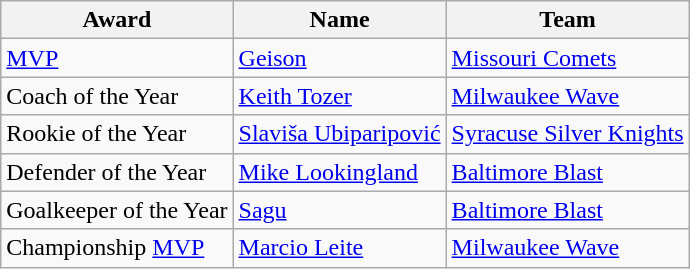<table class="wikitable">
<tr>
<th>Award</th>
<th>Name</th>
<th>Team</th>
</tr>
<tr>
<td><a href='#'>MVP</a></td>
<td><a href='#'>Geison</a></td>
<td><a href='#'>Missouri Comets</a></td>
</tr>
<tr>
<td>Coach of the Year</td>
<td><a href='#'>Keith Tozer</a></td>
<td><a href='#'>Milwaukee Wave</a></td>
</tr>
<tr>
<td>Rookie of the Year</td>
<td><a href='#'>Slaviša Ubiparipović</a></td>
<td><a href='#'>Syracuse Silver Knights</a></td>
</tr>
<tr>
<td>Defender of the Year</td>
<td><a href='#'>Mike Lookingland</a></td>
<td><a href='#'>Baltimore Blast</a></td>
</tr>
<tr>
<td>Goalkeeper of the Year</td>
<td><a href='#'>Sagu</a></td>
<td><a href='#'>Baltimore Blast</a></td>
</tr>
<tr>
<td>Championship <a href='#'>MVP</a></td>
<td><a href='#'>Marcio Leite</a></td>
<td><a href='#'>Milwaukee Wave</a></td>
</tr>
</table>
